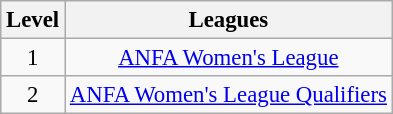<table class="wikitable" style="text-align: center; font-size:95%;">
<tr>
<th>Level</th>
<th>Leagues</th>
</tr>
<tr>
<td>1</td>
<td><a href='#'>ANFA Women's League</a></td>
</tr>
<tr>
<td>2</td>
<td><a href='#'>ANFA Women's League Qualifiers</a></td>
</tr>
</table>
